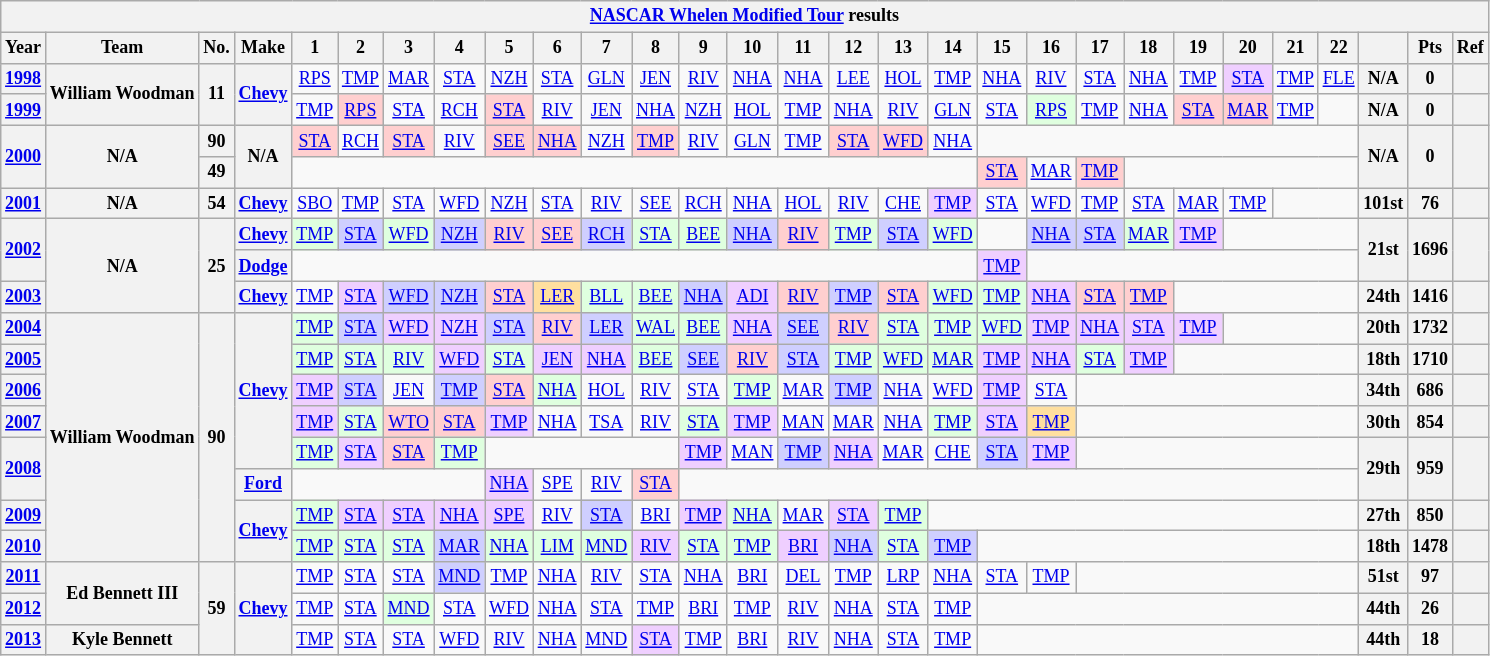<table class="wikitable" style="text-align:center; font-size:75%">
<tr>
<th colspan=38><a href='#'>NASCAR Whelen Modified Tour</a> results</th>
</tr>
<tr>
<th>Year</th>
<th>Team</th>
<th>No.</th>
<th>Make</th>
<th>1</th>
<th>2</th>
<th>3</th>
<th>4</th>
<th>5</th>
<th>6</th>
<th>7</th>
<th>8</th>
<th>9</th>
<th>10</th>
<th>11</th>
<th>12</th>
<th>13</th>
<th>14</th>
<th>15</th>
<th>16</th>
<th>17</th>
<th>18</th>
<th>19</th>
<th>20</th>
<th>21</th>
<th>22</th>
<th></th>
<th>Pts</th>
<th>Ref</th>
</tr>
<tr>
<th><a href='#'>1998</a></th>
<th rowspan=2>William Woodman</th>
<th rowspan=2>11</th>
<th rowspan=2><a href='#'>Chevy</a></th>
<td><a href='#'>RPS</a></td>
<td><a href='#'>TMP</a></td>
<td><a href='#'>MAR</a></td>
<td><a href='#'>STA</a></td>
<td><a href='#'>NZH</a></td>
<td><a href='#'>STA</a></td>
<td><a href='#'>GLN</a></td>
<td><a href='#'>JEN</a></td>
<td><a href='#'>RIV</a></td>
<td><a href='#'>NHA</a></td>
<td><a href='#'>NHA</a></td>
<td><a href='#'>LEE</a></td>
<td><a href='#'>HOL</a></td>
<td><a href='#'>TMP</a></td>
<td><a href='#'>NHA</a></td>
<td><a href='#'>RIV</a></td>
<td><a href='#'>STA</a></td>
<td><a href='#'>NHA</a></td>
<td><a href='#'>TMP</a></td>
<td style="background:#EFCFFF;"><a href='#'>STA</a><br></td>
<td><a href='#'>TMP</a></td>
<td><a href='#'>FLE</a></td>
<th>N/A</th>
<th>0</th>
<th></th>
</tr>
<tr>
<th><a href='#'>1999</a></th>
<td><a href='#'>TMP</a></td>
<td style="background:#FFCFCF;"><a href='#'>RPS</a><br></td>
<td><a href='#'>STA</a></td>
<td><a href='#'>RCH</a></td>
<td style="background:#FFCFCF;"><a href='#'>STA</a><br></td>
<td><a href='#'>RIV</a></td>
<td><a href='#'>JEN</a></td>
<td><a href='#'>NHA</a></td>
<td><a href='#'>NZH</a></td>
<td><a href='#'>HOL</a></td>
<td><a href='#'>TMP</a></td>
<td><a href='#'>NHA</a></td>
<td><a href='#'>RIV</a></td>
<td><a href='#'>GLN</a></td>
<td><a href='#'>STA</a></td>
<td style="background:#DFFFDF;"><a href='#'>RPS</a><br></td>
<td><a href='#'>TMP</a></td>
<td><a href='#'>NHA</a></td>
<td style="background:#FFCFCF;"><a href='#'>STA</a><br></td>
<td style="background:#FFCFCF;"><a href='#'>MAR</a><br></td>
<td><a href='#'>TMP</a></td>
<td></td>
<th>N/A</th>
<th>0</th>
<th></th>
</tr>
<tr>
<th rowspan=2><a href='#'>2000</a></th>
<th rowspan=2>N/A</th>
<th>90</th>
<th rowspan=2>N/A</th>
<td style="background:#FFCFCF;"><a href='#'>STA</a><br></td>
<td><a href='#'>RCH</a></td>
<td style="background:#FFCFCF;"><a href='#'>STA</a><br></td>
<td><a href='#'>RIV</a></td>
<td style="background:#FFCFCF;"><a href='#'>SEE</a><br></td>
<td style="background:#FFCFCF;"><a href='#'>NHA</a><br></td>
<td><a href='#'>NZH</a></td>
<td style="background:#FFCFCF;"><a href='#'>TMP</a><br></td>
<td><a href='#'>RIV</a></td>
<td><a href='#'>GLN</a></td>
<td><a href='#'>TMP</a></td>
<td style="background:#FFCFCF;"><a href='#'>STA</a><br></td>
<td style="background:#FFCFCF;"><a href='#'>WFD</a><br></td>
<td><a href='#'>NHA</a></td>
<td colspan=8></td>
<th rowspan=2>N/A</th>
<th rowspan=2>0</th>
<th rowspan=2></th>
</tr>
<tr>
<th>49</th>
<td colspan=14></td>
<td style="background:#FFCFCF;"><a href='#'>STA</a><br></td>
<td><a href='#'>MAR</a></td>
<td style="background:#FFCFCF;"><a href='#'>TMP</a><br></td>
<td colspan=5></td>
</tr>
<tr>
<th><a href='#'>2001</a></th>
<th>N/A</th>
<th>54</th>
<th><a href='#'>Chevy</a></th>
<td><a href='#'>SBO</a></td>
<td><a href='#'>TMP</a></td>
<td><a href='#'>STA</a></td>
<td><a href='#'>WFD</a></td>
<td><a href='#'>NZH</a></td>
<td><a href='#'>STA</a></td>
<td><a href='#'>RIV</a></td>
<td><a href='#'>SEE</a></td>
<td><a href='#'>RCH</a></td>
<td><a href='#'>NHA</a></td>
<td><a href='#'>HOL</a></td>
<td><a href='#'>RIV</a></td>
<td><a href='#'>CHE</a></td>
<td style="background:#EFCFFF;"><a href='#'>TMP</a><br></td>
<td><a href='#'>STA</a></td>
<td><a href='#'>WFD</a></td>
<td><a href='#'>TMP</a></td>
<td><a href='#'>STA</a></td>
<td><a href='#'>MAR</a></td>
<td><a href='#'>TMP</a></td>
<td colspan=2></td>
<th>101st</th>
<th>76</th>
<th></th>
</tr>
<tr>
<th rowspan=2><a href='#'>2002</a></th>
<th rowspan=3>N/A</th>
<th rowspan=3>25</th>
<th><a href='#'>Chevy</a></th>
<td style="background:#DFFFDF;"><a href='#'>TMP</a><br></td>
<td style="background:#CFCFFF;"><a href='#'>STA</a><br></td>
<td style="background:#DFFFDF;"><a href='#'>WFD</a><br></td>
<td style="background:#CFCFFF;"><a href='#'>NZH</a><br></td>
<td style="background:#FFCFCF;"><a href='#'>RIV</a><br></td>
<td style="background:#FFCFCF;"><a href='#'>SEE</a><br></td>
<td style="background:#CFCFFF;"><a href='#'>RCH</a><br></td>
<td style="background:#DFFFDF;"><a href='#'>STA</a><br></td>
<td style="background:#DFFFDF;"><a href='#'>BEE</a><br></td>
<td style="background:#CFCFFF;"><a href='#'>NHA</a><br></td>
<td style="background:#FFCFCF;"><a href='#'>RIV</a><br></td>
<td style="background:#DFFFDF;"><a href='#'>TMP</a><br></td>
<td style="background:#CFCFFF;"><a href='#'>STA</a><br></td>
<td style="background:#DFFFDF;"><a href='#'>WFD</a><br></td>
<td></td>
<td style="background:#CFCFFF;"><a href='#'>NHA</a><br></td>
<td style="background:#CFCFFF;"><a href='#'>STA</a><br></td>
<td style="background:#DFFFDF;"><a href='#'>MAR</a><br></td>
<td style="background:#EFCFFF;"><a href='#'>TMP</a><br></td>
<td colspan=3></td>
<th rowspan=2>21st</th>
<th rowspan=2>1696</th>
<th rowspan=2></th>
</tr>
<tr>
<th><a href='#'>Dodge</a></th>
<td colspan=14></td>
<td style="background:#EFCFFF;"><a href='#'>TMP</a><br></td>
<td colspan=7></td>
</tr>
<tr>
<th><a href='#'>2003</a></th>
<th><a href='#'>Chevy</a></th>
<td><a href='#'>TMP</a></td>
<td style="background:#EFCFFF;"><a href='#'>STA</a><br></td>
<td style="background:#CFCFFF;"><a href='#'>WFD</a><br></td>
<td style="background:#CFCFFF;"><a href='#'>NZH</a><br></td>
<td style="background:#FFCFCF;"><a href='#'>STA</a><br></td>
<td style="background:#FFDF9F;"><a href='#'>LER</a><br></td>
<td style="background:#DFFFDF;"><a href='#'>BLL</a><br></td>
<td style="background:#DFFFDF;"><a href='#'>BEE</a><br></td>
<td style="background:#CFCFFF;"><a href='#'>NHA</a><br></td>
<td style="background:#EFCFFF;"><a href='#'>ADI</a><br></td>
<td style="background:#FFCFCF;"><a href='#'>RIV</a><br></td>
<td style="background:#CFCFFF;"><a href='#'>TMP</a><br></td>
<td style="background:#FFCFCF;"><a href='#'>STA</a><br></td>
<td style="background:#DFFFDF;"><a href='#'>WFD</a><br></td>
<td style="background:#DFFFDF;"><a href='#'>TMP</a><br></td>
<td style="background:#EFCFFF;"><a href='#'>NHA</a><br></td>
<td style="background:#FFCFCF;"><a href='#'>STA</a><br></td>
<td style="background:#FFCFCF;"><a href='#'>TMP</a><br></td>
<td colspan=4></td>
<th>24th</th>
<th>1416</th>
<th></th>
</tr>
<tr>
<th><a href='#'>2004</a></th>
<th rowspan=8>William Woodman</th>
<th rowspan=8>90</th>
<th rowspan=5><a href='#'>Chevy</a></th>
<td style="background:#DFFFDF;"><a href='#'>TMP</a><br></td>
<td style="background:#CFCFFF;"><a href='#'>STA</a><br></td>
<td style="background:#EFCFFF;"><a href='#'>WFD</a><br></td>
<td style="background:#EFCFFF;"><a href='#'>NZH</a><br></td>
<td style="background:#CFCFFF;"><a href='#'>STA</a><br></td>
<td style="background:#FFCFCF;"><a href='#'>RIV</a><br></td>
<td style="background:#CFCFFF;"><a href='#'>LER</a><br></td>
<td style="background:#DFFFDF;"><a href='#'>WAL</a><br></td>
<td style="background:#DFFFDF;"><a href='#'>BEE</a><br></td>
<td style="background:#EFCFFF;"><a href='#'>NHA</a><br></td>
<td style="background:#CFCFFF;"><a href='#'>SEE</a><br></td>
<td style="background:#FFCFCF;"><a href='#'>RIV</a><br></td>
<td style="background:#DFFFDF;"><a href='#'>STA</a><br></td>
<td style="background:#DFFFDF;"><a href='#'>TMP</a><br></td>
<td style="background:#DFFFDF;"><a href='#'>WFD</a><br></td>
<td style="background:#EFCFFF;"><a href='#'>TMP</a><br></td>
<td style="background:#EFCFFF;"><a href='#'>NHA</a><br></td>
<td style="background:#EFCFFF;"><a href='#'>STA</a><br></td>
<td style="background:#EFCFFF;"><a href='#'>TMP</a><br></td>
<td colspan=3></td>
<th>20th</th>
<th>1732</th>
<th></th>
</tr>
<tr>
<th><a href='#'>2005</a></th>
<td style="background:#DFFFDF;"><a href='#'>TMP</a><br></td>
<td style="background:#DFFFDF;"><a href='#'>STA</a><br></td>
<td style="background:#DFFFDF;"><a href='#'>RIV</a><br></td>
<td style="background:#EFCFFF;"><a href='#'>WFD</a><br></td>
<td style="background:#DFFFDF;"><a href='#'>STA</a><br></td>
<td style="background:#EFCFFF;"><a href='#'>JEN</a><br></td>
<td style="background:#EFCFFF;"><a href='#'>NHA</a><br></td>
<td style="background:#DFFFDF;"><a href='#'>BEE</a><br></td>
<td style="background:#CFCFFF;"><a href='#'>SEE</a><br></td>
<td style="background:#FFCFCF;"><a href='#'>RIV</a><br></td>
<td style="background:#CFCFFF;"><a href='#'>STA</a><br></td>
<td style="background:#DFFFDF;"><a href='#'>TMP</a><br></td>
<td style="background:#DFFFDF;"><a href='#'>WFD</a><br></td>
<td style="background:#DFFFDF;"><a href='#'>MAR</a><br></td>
<td style="background:#EFCFFF;"><a href='#'>TMP</a><br></td>
<td style="background:#EFCFFF;"><a href='#'>NHA</a><br></td>
<td style="background:#DFFFDF;"><a href='#'>STA</a><br></td>
<td style="background:#EFCFFF;"><a href='#'>TMP</a><br></td>
<td colspan=4></td>
<th>18th</th>
<th>1710</th>
<th></th>
</tr>
<tr>
<th><a href='#'>2006</a></th>
<td style="background:#EFCFFF;"><a href='#'>TMP</a><br></td>
<td style="background:#CFCFFF;"><a href='#'>STA</a><br></td>
<td><a href='#'>JEN</a></td>
<td style="background:#CFCFFF;"><a href='#'>TMP</a><br></td>
<td style="background:#FFCFCF;"><a href='#'>STA</a><br></td>
<td style="background:#DFFFDF;"><a href='#'>NHA</a><br></td>
<td><a href='#'>HOL</a></td>
<td><a href='#'>RIV</a></td>
<td><a href='#'>STA</a></td>
<td style="background:#DFFFDF;"><a href='#'>TMP</a><br></td>
<td><a href='#'>MAR</a></td>
<td style="background:#CFCFFF;"><a href='#'>TMP</a><br></td>
<td><a href='#'>NHA</a></td>
<td><a href='#'>WFD</a></td>
<td style="background:#EFCFFF;"><a href='#'>TMP</a><br></td>
<td><a href='#'>STA</a></td>
<td colspan=6></td>
<th>34th</th>
<th>686</th>
<th></th>
</tr>
<tr>
<th><a href='#'>2007</a></th>
<td style="background:#EFCFFF;"><a href='#'>TMP</a><br></td>
<td style="background:#DFFFDF;"><a href='#'>STA</a><br></td>
<td style="background:#FFCFCF;"><a href='#'>WTO</a><br></td>
<td style="background:#FFCFCF;"><a href='#'>STA</a><br></td>
<td style="background:#EFCFFF;"><a href='#'>TMP</a><br></td>
<td><a href='#'>NHA</a></td>
<td><a href='#'>TSA</a></td>
<td><a href='#'>RIV</a></td>
<td style="background:#DFFFDF;"><a href='#'>STA</a><br></td>
<td style="background:#EFCFFF;"><a href='#'>TMP</a><br></td>
<td><a href='#'>MAN</a></td>
<td><a href='#'>MAR</a></td>
<td><a href='#'>NHA</a></td>
<td style="background:#DFFFDF;"><a href='#'>TMP</a><br></td>
<td style="background:#EFCFFF;"><a href='#'>STA</a><br></td>
<td style="background:#FFDF9F;"><a href='#'>TMP</a><br></td>
<td colspan=6></td>
<th>30th</th>
<th>854</th>
<th></th>
</tr>
<tr>
<th rowspan=2><a href='#'>2008</a></th>
<td style="background:#DFFFDF;"><a href='#'>TMP</a><br></td>
<td style="background:#EFCFFF;"><a href='#'>STA</a><br></td>
<td style="background:#FFCFCF;"><a href='#'>STA</a><br></td>
<td style="background:#DFFFDF;"><a href='#'>TMP</a><br></td>
<td colspan=4></td>
<td style="background:#EFCFFF;"><a href='#'>TMP</a><br></td>
<td><a href='#'>MAN</a></td>
<td style="background:#CFCFFF;"><a href='#'>TMP</a><br></td>
<td style="background:#EFCFFF;"><a href='#'>NHA</a><br></td>
<td><a href='#'>MAR</a></td>
<td><a href='#'>CHE</a></td>
<td style="background:#CFCFFF;"><a href='#'>STA</a><br></td>
<td style="background:#EFCFFF;"><a href='#'>TMP</a><br></td>
<td colspan=6></td>
<th rowspan=2>29th</th>
<th rowspan=2>959</th>
<th rowspan=2></th>
</tr>
<tr>
<th><a href='#'>Ford</a></th>
<td colspan=4></td>
<td style="background:#EFCFFF;"><a href='#'>NHA</a><br></td>
<td><a href='#'>SPE</a></td>
<td><a href='#'>RIV</a></td>
<td style="background:#FFCFCF;"><a href='#'>STA</a><br></td>
<td colspan=14></td>
</tr>
<tr>
<th><a href='#'>2009</a></th>
<th rowspan=2><a href='#'>Chevy</a></th>
<td style="background:#DFFFDF;"><a href='#'>TMP</a><br></td>
<td style="background:#EFCFFF;"><a href='#'>STA</a><br></td>
<td style="background:#EFCFFF;"><a href='#'>STA</a><br></td>
<td style="background:#EFCFFF;"><a href='#'>NHA</a><br></td>
<td style="background:#EFCFFF;"><a href='#'>SPE</a><br></td>
<td><a href='#'>RIV</a></td>
<td style="background:#CFCFFF;"><a href='#'>STA</a><br></td>
<td><a href='#'>BRI</a></td>
<td style="background:#EFCFFF;"><a href='#'>TMP</a><br></td>
<td style="background:#DFFFDF;"><a href='#'>NHA</a><br></td>
<td><a href='#'>MAR</a></td>
<td style="background:#EFCFFF;"><a href='#'>STA</a><br></td>
<td style="background:#DFFFDF;"><a href='#'>TMP</a><br></td>
<td colspan=9></td>
<th>27th</th>
<th>850</th>
<th></th>
</tr>
<tr>
<th><a href='#'>2010</a></th>
<td style="background:#DFFFDF;"><a href='#'>TMP</a><br></td>
<td style="background:#DFFFDF;"><a href='#'>STA</a><br></td>
<td style="background:#DFFFDF;"><a href='#'>STA</a><br></td>
<td style="background:#CFCFFF;"><a href='#'>MAR</a><br></td>
<td style="background:#DFFFDF;"><a href='#'>NHA</a><br></td>
<td style="background:#DFFFDF;"><a href='#'>LIM</a><br></td>
<td style="background:#DFFFDF;"><a href='#'>MND</a><br></td>
<td style="background:#EFCFFF;"><a href='#'>RIV</a><br></td>
<td style="background:#DFFFDF;"><a href='#'>STA</a><br></td>
<td style="background:#DFFFDF;"><a href='#'>TMP</a><br></td>
<td style="background:#EFCFFF;"><a href='#'>BRI</a><br></td>
<td style="background:#CFCFFF;"><a href='#'>NHA</a><br></td>
<td style="background:#DFFFDF;"><a href='#'>STA</a><br></td>
<td style="background:#CFCFFF;"><a href='#'>TMP</a><br></td>
<td colspan=8></td>
<th>18th</th>
<th>1478</th>
<th></th>
</tr>
<tr>
<th><a href='#'>2011</a></th>
<th rowspan=2>Ed Bennett III</th>
<th rowspan=3>59</th>
<th rowspan=3><a href='#'>Chevy</a></th>
<td><a href='#'>TMP</a></td>
<td><a href='#'>STA</a></td>
<td><a href='#'>STA</a></td>
<td style="background:#CFCFFF;"><a href='#'>MND</a><br></td>
<td><a href='#'>TMP</a></td>
<td><a href='#'>NHA</a></td>
<td><a href='#'>RIV</a></td>
<td><a href='#'>STA</a></td>
<td><a href='#'>NHA</a></td>
<td><a href='#'>BRI</a></td>
<td><a href='#'>DEL</a></td>
<td><a href='#'>TMP</a></td>
<td><a href='#'>LRP</a></td>
<td><a href='#'>NHA</a></td>
<td><a href='#'>STA</a></td>
<td><a href='#'>TMP</a></td>
<td colspan=6></td>
<th>51st</th>
<th>97</th>
<th></th>
</tr>
<tr>
<th><a href='#'>2012</a></th>
<td><a href='#'>TMP</a></td>
<td><a href='#'>STA</a></td>
<td style="background:#DFFFDF;"><a href='#'>MND</a><br></td>
<td><a href='#'>STA</a></td>
<td><a href='#'>WFD</a></td>
<td><a href='#'>NHA</a></td>
<td><a href='#'>STA</a></td>
<td><a href='#'>TMP</a></td>
<td><a href='#'>BRI</a></td>
<td><a href='#'>TMP</a></td>
<td><a href='#'>RIV</a></td>
<td><a href='#'>NHA</a></td>
<td><a href='#'>STA</a></td>
<td><a href='#'>TMP</a></td>
<td colspan=8></td>
<th>44th</th>
<th>26</th>
<th></th>
</tr>
<tr>
<th><a href='#'>2013</a></th>
<th>Kyle Bennett</th>
<td><a href='#'>TMP</a></td>
<td><a href='#'>STA</a></td>
<td><a href='#'>STA</a></td>
<td><a href='#'>WFD</a></td>
<td><a href='#'>RIV</a></td>
<td><a href='#'>NHA</a></td>
<td><a href='#'>MND</a></td>
<td style="background:#EFCFFF;"><a href='#'>STA</a><br></td>
<td><a href='#'>TMP</a></td>
<td><a href='#'>BRI</a></td>
<td><a href='#'>RIV</a></td>
<td><a href='#'>NHA</a></td>
<td><a href='#'>STA</a></td>
<td><a href='#'>TMP</a></td>
<td colspan=8></td>
<th>44th</th>
<th>18</th>
<th></th>
</tr>
</table>
